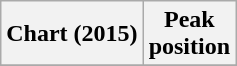<table class="wikitable sortable plainrowheaders" style="text-align:center">
<tr>
<th scope="col">Chart (2015)</th>
<th scope="col">Peak<br> position</th>
</tr>
<tr>
</tr>
</table>
